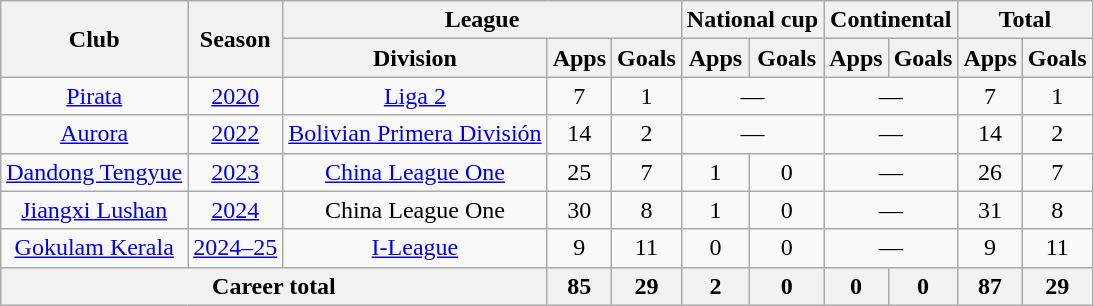<table class=wikitable style="text-align: center;">
<tr>
<th rowspan="2">Club</th>
<th rowspan="2">Season</th>
<th colspan="3">League</th>
<th colspan="2">National cup</th>
<th colspan="2">Continental</th>
<th colspan="2">Total</th>
</tr>
<tr>
<th>Division</th>
<th>Apps</th>
<th>Goals</th>
<th>Apps</th>
<th>Goals</th>
<th>Apps</th>
<th>Goals</th>
<th>Apps</th>
<th>Goals</th>
</tr>
<tr>
<td><a href='#'>Pirata</a></td>
<td><a href='#'>2020</a></td>
<td><a href='#'>Liga 2</a></td>
<td>7</td>
<td>1</td>
<td colspan="2">—</td>
<td colspan="2">—</td>
<td>7</td>
<td>1</td>
</tr>
<tr>
<td><a href='#'>Aurora</a></td>
<td><a href='#'>2022</a></td>
<td><a href='#'>Bolivian Primera División</a></td>
<td>14</td>
<td>2</td>
<td colspan="2">—</td>
<td colspan="2">—</td>
<td>14</td>
<td>2</td>
</tr>
<tr>
<td><a href='#'>Dandong Tengyue</a></td>
<td><a href='#'>2023</a></td>
<td><a href='#'>China League One</a></td>
<td>25</td>
<td>7</td>
<td>1</td>
<td>0</td>
<td colspan="2">—</td>
<td>26</td>
<td>7</td>
</tr>
<tr>
<td><a href='#'>Jiangxi Lushan</a></td>
<td><a href='#'>2024</a></td>
<td>China League One</td>
<td>30</td>
<td>8</td>
<td>1</td>
<td>0</td>
<td colspan="2">—</td>
<td>31</td>
<td>8</td>
</tr>
<tr>
<td><a href='#'>Gokulam Kerala</a></td>
<td><a href='#'>2024–25</a></td>
<td><a href='#'>I-League</a></td>
<td>9</td>
<td>11</td>
<td>0</td>
<td>0</td>
<td colspan="2">—</td>
<td>9</td>
<td>11</td>
</tr>
<tr>
<th colspan="3">Career total</th>
<th>85</th>
<th>29</th>
<th>2</th>
<th>0</th>
<th>0</th>
<th>0</th>
<th>87</th>
<th>29</th>
</tr>
</table>
